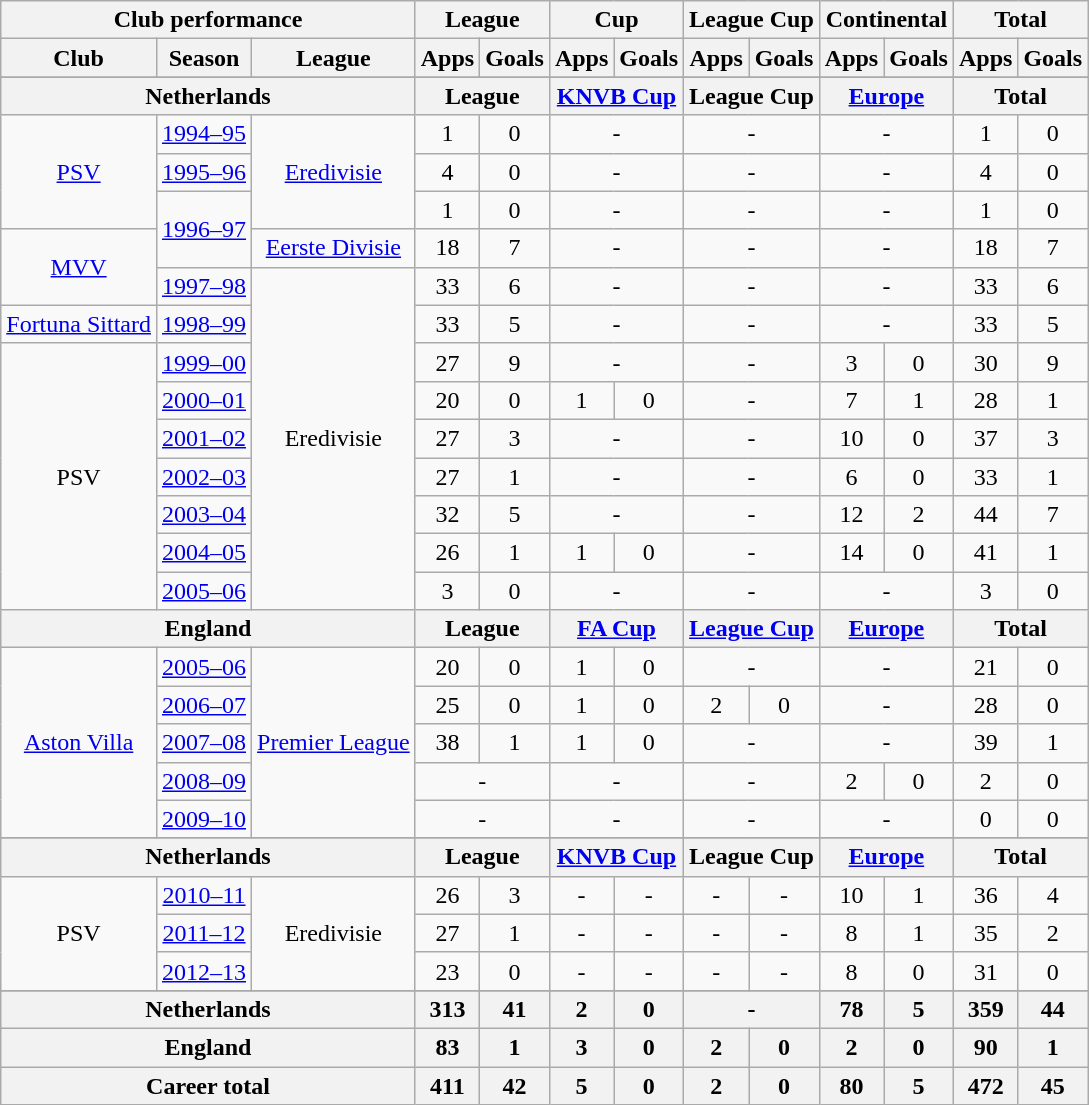<table class="wikitable" style="text-align:center">
<tr>
<th colspan="3">Club performance</th>
<th colspan=2>League</th>
<th colspan=2>Cup</th>
<th colspan=2>League Cup</th>
<th colspan=2>Continental</th>
<th colspan=2>Total</th>
</tr>
<tr>
<th>Club</th>
<th>Season</th>
<th>League</th>
<th>Apps</th>
<th>Goals</th>
<th>Apps</th>
<th>Goals</th>
<th>Apps</th>
<th>Goals</th>
<th>Apps</th>
<th>Goals</th>
<th>Apps</th>
<th>Goals</th>
</tr>
<tr>
</tr>
<tr>
<th colspan="3">Netherlands</th>
<th colspan=2>League</th>
<th colspan=2><a href='#'>KNVB Cup</a></th>
<th colspan=2>League Cup</th>
<th colspan=2><a href='#'>Europe</a></th>
<th colspan=2>Total</th>
</tr>
<tr>
<td rowspan="3"><a href='#'>PSV</a></td>
<td><a href='#'>1994–95</a></td>
<td rowspan="3"><a href='#'>Eredivisie</a></td>
<td>1</td>
<td>0</td>
<td colspan="2">-</td>
<td colspan="2">-</td>
<td colspan="2">-</td>
<td>1</td>
<td>0</td>
</tr>
<tr colspan="2"|->
<td><a href='#'>1995–96</a></td>
<td>4</td>
<td>0</td>
<td colspan="2">-</td>
<td colspan="2">-</td>
<td colspan="2">-</td>
<td>4</td>
<td>0</td>
</tr>
<tr>
<td rowspan="2"><a href='#'>1996–97</a></td>
<td>1</td>
<td>0</td>
<td colspan="2">-</td>
<td colspan="2">-</td>
<td colspan="2">-</td>
<td>1</td>
<td>0</td>
</tr>
<tr>
<td rowspan="2"><a href='#'>MVV</a></td>
<td><a href='#'>Eerste Divisie</a></td>
<td>18</td>
<td>7</td>
<td colspan="2">-</td>
<td colspan="2">-</td>
<td colspan="2">-</td>
<td>18</td>
<td>7</td>
</tr>
<tr>
<td><a href='#'>1997–98</a></td>
<td rowspan="9">Eredivisie</td>
<td>33</td>
<td>6</td>
<td colspan="2">-</td>
<td colspan="2">-</td>
<td colspan="2">-</td>
<td>33</td>
<td>6</td>
</tr>
<tr>
<td><a href='#'>Fortuna Sittard</a></td>
<td><a href='#'>1998–99</a></td>
<td>33</td>
<td>5</td>
<td colspan="2">-</td>
<td colspan="2">-</td>
<td colspan="2">-</td>
<td>33</td>
<td>5</td>
</tr>
<tr>
<td rowspan="7">PSV</td>
<td><a href='#'>1999–00</a></td>
<td>27</td>
<td>9</td>
<td colspan="2">-</td>
<td colspan="2">-</td>
<td>3</td>
<td>0</td>
<td>30</td>
<td>9</td>
</tr>
<tr>
<td><a href='#'>2000–01</a></td>
<td>20</td>
<td>0</td>
<td>1</td>
<td>0</td>
<td colspan="2">-</td>
<td>7</td>
<td>1</td>
<td>28</td>
<td>1</td>
</tr>
<tr>
<td><a href='#'>2001–02</a></td>
<td>27</td>
<td>3</td>
<td colspan="2">-</td>
<td colspan="2">-</td>
<td>10</td>
<td>0</td>
<td>37</td>
<td>3</td>
</tr>
<tr>
<td><a href='#'>2002–03</a></td>
<td>27</td>
<td>1</td>
<td colspan="2">-</td>
<td colspan="2">-</td>
<td>6</td>
<td>0</td>
<td>33</td>
<td>1</td>
</tr>
<tr>
<td><a href='#'>2003–04</a></td>
<td>32</td>
<td>5</td>
<td colspan="2">-</td>
<td colspan="2">-</td>
<td>12</td>
<td>2</td>
<td>44</td>
<td>7</td>
</tr>
<tr>
<td><a href='#'>2004–05</a></td>
<td>26</td>
<td>1</td>
<td>1</td>
<td>0</td>
<td colspan="2">-</td>
<td>14</td>
<td>0</td>
<td>41</td>
<td>1</td>
</tr>
<tr>
<td><a href='#'>2005–06</a></td>
<td>3</td>
<td>0</td>
<td colspan="2">-</td>
<td colspan="2">-</td>
<td colspan="2">-</td>
<td>3</td>
<td>0</td>
</tr>
<tr>
<th colspan="3">England</th>
<th colspan=2>League</th>
<th colspan=2><a href='#'>FA Cup</a></th>
<th colspan=2><a href='#'>League Cup</a></th>
<th colspan=2><a href='#'>Europe</a></th>
<th colspan=2>Total</th>
</tr>
<tr>
<td rowspan="5"><a href='#'>Aston Villa</a></td>
<td><a href='#'>2005–06</a></td>
<td rowspan="5"><a href='#'>Premier League</a></td>
<td>20</td>
<td>0</td>
<td>1</td>
<td>0</td>
<td colspan="2">-</td>
<td colspan="2">-</td>
<td>21</td>
<td>0</td>
</tr>
<tr>
<td><a href='#'>2006–07</a></td>
<td>25</td>
<td>0</td>
<td>1</td>
<td>0</td>
<td>2</td>
<td>0</td>
<td colspan="2">-</td>
<td>28</td>
<td>0</td>
</tr>
<tr>
<td><a href='#'>2007–08</a></td>
<td>38</td>
<td>1</td>
<td>1</td>
<td>0</td>
<td colspan="2">-</td>
<td colspan="2">-</td>
<td>39</td>
<td>1</td>
</tr>
<tr>
<td><a href='#'>2008–09</a></td>
<td colspan="2">-</td>
<td colspan="2">-</td>
<td colspan="2">-</td>
<td>2</td>
<td>0</td>
<td>2</td>
<td>0</td>
</tr>
<tr>
<td><a href='#'>2009–10</a></td>
<td colspan="2">-</td>
<td colspan="2">-</td>
<td colspan="2">-</td>
<td colspan="2">-</td>
<td>0</td>
<td>0</td>
</tr>
<tr>
</tr>
<tr>
<th colspan="3">Netherlands</th>
<th colspan=2>League</th>
<th colspan=2><a href='#'>KNVB Cup</a></th>
<th colspan=2>League Cup</th>
<th colspan=2><a href='#'>Europe</a></th>
<th colspan=2>Total</th>
</tr>
<tr>
<td rowspan="3">PSV</td>
<td><a href='#'>2010–11</a></td>
<td rowspan="3">Eredivisie</td>
<td>26</td>
<td>3</td>
<td>-</td>
<td>-</td>
<td>-</td>
<td>-</td>
<td>10</td>
<td ->1</td>
<td>36</td>
<td>4</td>
</tr>
<tr>
<td><a href='#'>2011–12</a></td>
<td>27</td>
<td>1</td>
<td>-</td>
<td>-</td>
<td>-</td>
<td>-</td>
<td>8</td>
<td>1</td>
<td>35</td>
<td>2</td>
</tr>
<tr>
<td><a href='#'>2012–13</a></td>
<td>23</td>
<td>0</td>
<td>-</td>
<td>-</td>
<td>-</td>
<td>-</td>
<td>8</td>
<td>0</td>
<td>31</td>
<td>0</td>
</tr>
<tr>
</tr>
<tr>
<th colspan="3">Netherlands</th>
<th>313</th>
<th>41</th>
<th>2</th>
<th>0</th>
<th colspan="2">-</th>
<th>78</th>
<th>5</th>
<th>359</th>
<th>44</th>
</tr>
<tr>
<th colspan="3">England</th>
<th>83</th>
<th>1</th>
<th>3</th>
<th>0</th>
<th>2</th>
<th>0</th>
<th>2</th>
<th>0</th>
<th>90</th>
<th>1</th>
</tr>
<tr>
<th colspan="3">Career total</th>
<th>411</th>
<th>42</th>
<th>5</th>
<th>0</th>
<th>2</th>
<th>0</th>
<th>80</th>
<th>5</th>
<th>472</th>
<th>45</th>
</tr>
</table>
